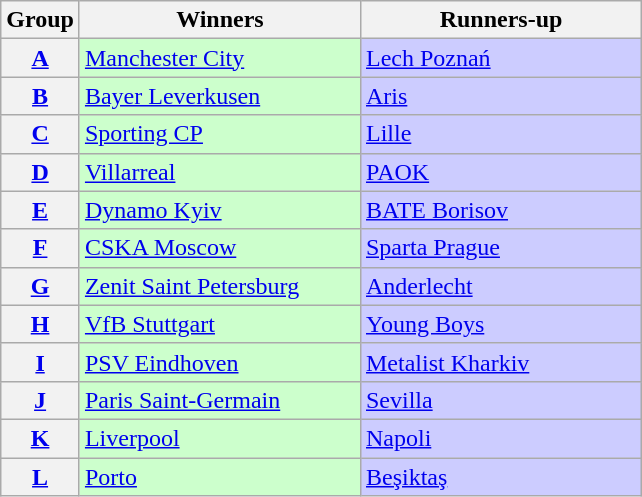<table class="wikitable">
<tr>
<th>Group</th>
<th width=180>Winners</th>
<th width=180>Runners-up</th>
</tr>
<tr>
<th><a href='#'>A</a></th>
<td bgcolor="#ccffcc"> <a href='#'>Manchester City</a></td>
<td bgcolor="#ccccff"> <a href='#'>Lech Poznań</a></td>
</tr>
<tr>
<th><a href='#'>B</a></th>
<td bgcolor="#ccffcc"> <a href='#'>Bayer Leverkusen</a></td>
<td bgcolor="#ccccff"> <a href='#'>Aris</a></td>
</tr>
<tr>
<th><a href='#'>C</a></th>
<td bgcolor="#ccffcc"> <a href='#'>Sporting CP</a></td>
<td bgcolor="#ccccff"> <a href='#'>Lille</a></td>
</tr>
<tr>
<th><a href='#'>D</a></th>
<td bgcolor="#ccffcc"> <a href='#'>Villarreal</a></td>
<td bgcolor="#ccccff"> <a href='#'>PAOK</a></td>
</tr>
<tr>
<th><a href='#'>E</a></th>
<td bgcolor="#ccffcc"> <a href='#'>Dynamo Kyiv</a></td>
<td bgcolor="#ccccff"> <a href='#'>BATE Borisov</a></td>
</tr>
<tr>
<th><a href='#'>F</a></th>
<td bgcolor="#ccffcc"> <a href='#'>CSKA Moscow</a></td>
<td bgcolor="#ccccff"> <a href='#'>Sparta Prague</a></td>
</tr>
<tr>
<th><a href='#'>G</a></th>
<td bgcolor="#ccffcc"> <a href='#'>Zenit Saint Petersburg</a></td>
<td bgcolor="#ccccff"> <a href='#'>Anderlecht</a></td>
</tr>
<tr>
<th><a href='#'>H</a></th>
<td bgcolor="#ccffcc"> <a href='#'>VfB Stuttgart</a></td>
<td bgcolor="#ccccff"> <a href='#'>Young Boys</a></td>
</tr>
<tr>
<th><a href='#'>I</a></th>
<td bgcolor="#ccffcc"> <a href='#'>PSV Eindhoven</a></td>
<td bgcolor="#ccccff"> <a href='#'>Metalist Kharkiv</a></td>
</tr>
<tr>
<th><a href='#'>J</a></th>
<td bgcolor="#ccffcc"> <a href='#'>Paris Saint-Germain</a></td>
<td bgcolor="#ccccff"> <a href='#'>Sevilla</a></td>
</tr>
<tr>
<th><a href='#'>K</a></th>
<td bgcolor="#ccffcc"> <a href='#'>Liverpool</a></td>
<td bgcolor="#ccccff"> <a href='#'>Napoli</a></td>
</tr>
<tr>
<th><a href='#'>L</a></th>
<td bgcolor="#ccffcc"> <a href='#'>Porto</a></td>
<td bgcolor="#ccccff"> <a href='#'>Beşiktaş</a></td>
</tr>
</table>
